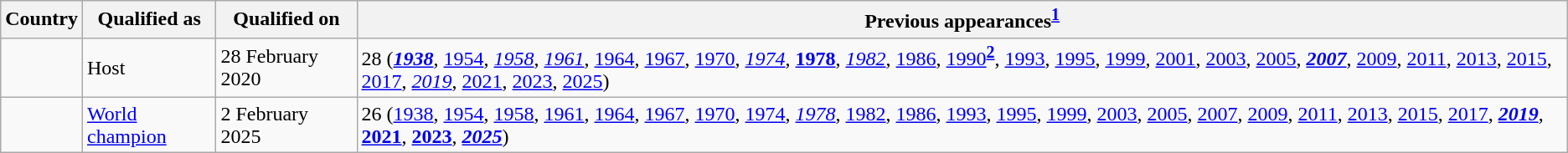<table class="wikitable sortable">
<tr>
<th>Country</th>
<th>Qualified as</th>
<th>Qualified on</th>
<th>Previous appearances<sup><strong><a href='#'>1</a></strong></sup></th>
</tr>
<tr>
<td></td>
<td>Host</td>
<td>28 February 2020</td>
<td>28 (<strong><em><a href='#'>1938</a></em></strong>, <a href='#'>1954</a>, <em><a href='#'>1958</a></em>, <em><a href='#'>1961</a></em>, <a href='#'>1964</a>, <a href='#'>1967</a>, <a href='#'>1970</a>, <em><a href='#'>1974</a></em>, <strong><a href='#'>1978</a></strong>, <em><a href='#'>1982</a></em>, <a href='#'>1986</a>, <a href='#'>1990</a><sup><strong><a href='#'>2</a></strong></sup>, <a href='#'>1993</a>, <a href='#'>1995</a>, <a href='#'>1999</a>, <a href='#'>2001</a>, <a href='#'>2003</a>, <a href='#'>2005</a>, <strong><em><a href='#'>2007</a></em></strong>, <a href='#'>2009</a>, <a href='#'>2011</a>, <a href='#'>2013</a>, <a href='#'>2015</a>, <a href='#'>2017</a>, <em><a href='#'>2019</a></em>, <a href='#'>2021</a>, <a href='#'>2023</a>, <a href='#'>2025</a>)</td>
</tr>
<tr>
<td></td>
<td><a href='#'>World champion</a></td>
<td>2 February 2025</td>
<td>26 (<a href='#'>1938</a>, <a href='#'>1954</a>, <a href='#'>1958</a>, <a href='#'>1961</a>, <a href='#'>1964</a>, <a href='#'>1967</a>, <a href='#'>1970</a>, <a href='#'>1974</a>, <em><a href='#'>1978</a></em>, <a href='#'>1982</a>, <a href='#'>1986</a>, <a href='#'>1993</a>, <a href='#'>1995</a>, <a href='#'>1999</a>, <a href='#'>2003</a>, <a href='#'>2005</a>, <a href='#'>2007</a>, <a href='#'>2009</a>, <a href='#'>2011</a>, <a href='#'>2013</a>, <a href='#'>2015</a>, <a href='#'>2017</a>, <strong><a href='#'><em>2019</em></a></strong>, <strong><a href='#'>2021</a></strong>, <strong><a href='#'>2023</a></strong>, <strong><a href='#'><em>2025</em></a></strong>)</td>
</tr>
</table>
